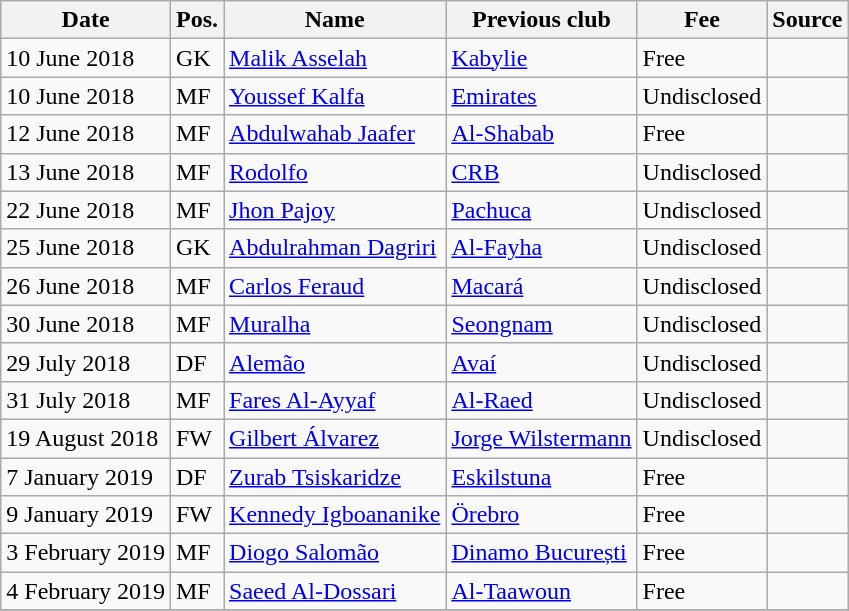<table class="wikitable" style="text-align:left">
<tr>
<th>Date</th>
<th>Pos.</th>
<th>Name</th>
<th>Previous club</th>
<th>Fee</th>
<th>Source</th>
</tr>
<tr>
<td>10 June 2018</td>
<td>GK</td>
<td> <a href='#'>Malik Asselah</a></td>
<td> <a href='#'>Kabylie</a></td>
<td>Free</td>
<td></td>
</tr>
<tr>
<td>10 June 2018</td>
<td>MF</td>
<td> <a href='#'>Youssef Kalfa</a></td>
<td> <a href='#'>Emirates</a></td>
<td>Undisclosed</td>
<td></td>
</tr>
<tr>
<td>12 June 2018</td>
<td>MF</td>
<td> <a href='#'>Abdulwahab Jaafer</a></td>
<td> <a href='#'>Al-Shabab</a></td>
<td>Free</td>
<td></td>
</tr>
<tr>
<td>13 June 2018</td>
<td>MF</td>
<td> <a href='#'>Rodolfo</a></td>
<td> <a href='#'>CRB</a></td>
<td>Undisclosed</td>
<td></td>
</tr>
<tr>
<td>22 June 2018</td>
<td>MF</td>
<td> <a href='#'>Jhon Pajoy</a></td>
<td> <a href='#'>Pachuca</a></td>
<td>Undisclosed</td>
<td></td>
</tr>
<tr>
<td>25 June 2018</td>
<td>GK</td>
<td> <a href='#'>Abdulrahman Dagriri</a></td>
<td> <a href='#'>Al-Fayha</a></td>
<td>Undisclosed</td>
<td></td>
</tr>
<tr>
<td>26 June 2018</td>
<td>MF</td>
<td> <a href='#'>Carlos Feraud</a></td>
<td> <a href='#'>Macará</a></td>
<td>Undisclosed</td>
<td></td>
</tr>
<tr>
<td>30 June 2018</td>
<td>MF</td>
<td> <a href='#'>Muralha</a></td>
<td> <a href='#'>Seongnam</a></td>
<td>Undisclosed</td>
<td></td>
</tr>
<tr>
<td>29 July 2018</td>
<td>DF</td>
<td> <a href='#'>Alemão</a></td>
<td> <a href='#'>Avaí</a></td>
<td>Undisclosed</td>
<td></td>
</tr>
<tr>
<td>31 July 2018</td>
<td>MF</td>
<td> <a href='#'>Fares Al-Ayyaf</a></td>
<td> <a href='#'>Al-Raed</a></td>
<td>Undisclosed</td>
<td></td>
</tr>
<tr>
<td>19 August 2018</td>
<td>FW</td>
<td> <a href='#'>Gilbert Álvarez</a></td>
<td> <a href='#'>Jorge Wilstermann</a></td>
<td>Undisclosed</td>
<td></td>
</tr>
<tr>
<td>7 January 2019</td>
<td>DF</td>
<td> <a href='#'>Zurab Tsiskaridze</a></td>
<td> <a href='#'>Eskilstuna</a></td>
<td>Free</td>
<td></td>
</tr>
<tr>
<td>9 January 2019</td>
<td>FW</td>
<td> <a href='#'>Kennedy Igboananike</a></td>
<td> <a href='#'>Örebro</a></td>
<td>Free</td>
<td></td>
</tr>
<tr>
<td>3 February 2019</td>
<td>MF</td>
<td> <a href='#'>Diogo Salomão</a></td>
<td> <a href='#'>Dinamo București</a></td>
<td>Free</td>
<td></td>
</tr>
<tr>
<td>4 February 2019</td>
<td>MF</td>
<td> <a href='#'>Saeed Al-Dossari</a></td>
<td> <a href='#'>Al-Taawoun</a></td>
<td>Free</td>
<td></td>
</tr>
<tr>
</tr>
</table>
